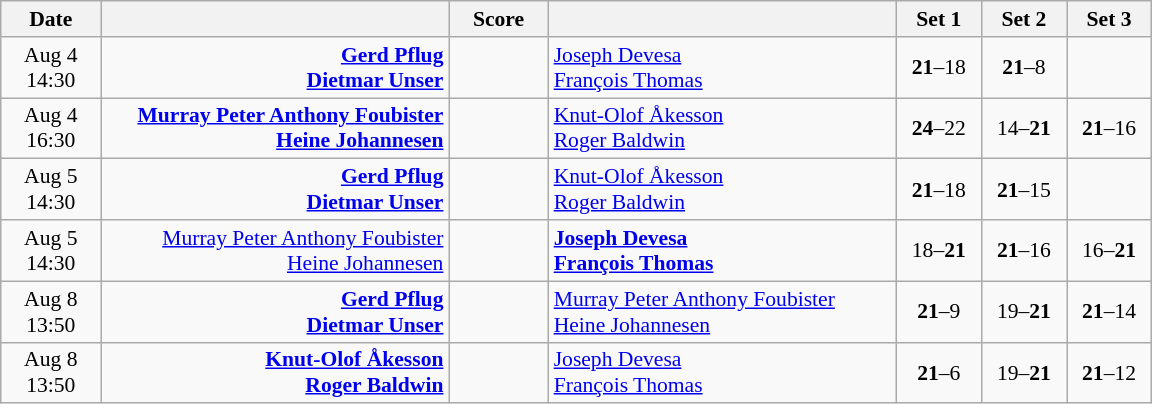<table class="wikitable" style="text-align: center; font-size:90% ">
<tr>
<th width="60">Date</th>
<th align="right" width="225"></th>
<th width="60">Score</th>
<th align="left" width="225"></th>
<th width="50">Set 1</th>
<th width="50">Set 2</th>
<th width="50">Set 3</th>
</tr>
<tr>
<td>Aug 4<br>14:30</td>
<td align="right"><strong><a href='#'>Gerd Pflug</a> <br><a href='#'>Dietmar Unser</a> </strong></td>
<td align="center"></td>
<td align="left"> <a href='#'>Joseph Devesa</a><br> <a href='#'>François Thomas</a></td>
<td><strong>21</strong>–18</td>
<td><strong>21</strong>–8</td>
<td></td>
</tr>
<tr>
<td>Aug 4<br>16:30</td>
<td align="right"><strong><a href='#'>Murray Peter Anthony Foubister</a> <br><a href='#'>Heine Johannesen</a> </strong></td>
<td align="center"></td>
<td align="left"> <a href='#'>Knut-Olof Åkesson</a><br> <a href='#'>Roger Baldwin</a></td>
<td><strong>24</strong>–22</td>
<td>14–<strong>21</strong></td>
<td><strong>21</strong>–16</td>
</tr>
<tr>
<td>Aug 5<br>14:30</td>
<td align="right"><strong><a href='#'>Gerd Pflug</a> <br><a href='#'>Dietmar Unser</a> </strong></td>
<td align="center"></td>
<td align="left"> <a href='#'>Knut-Olof Åkesson</a><br> <a href='#'>Roger Baldwin</a></td>
<td><strong>21</strong>–18</td>
<td><strong>21</strong>–15</td>
<td></td>
</tr>
<tr>
<td>Aug 5<br>14:30</td>
<td align="right"><a href='#'>Murray Peter Anthony Foubister</a> <br><a href='#'>Heine Johannesen</a> </td>
<td align="center"></td>
<td align="left"><strong> <a href='#'>Joseph Devesa</a><br> <a href='#'>François Thomas</a></strong></td>
<td>18–<strong>21</strong></td>
<td><strong>21</strong>–16</td>
<td>16–<strong>21</strong></td>
</tr>
<tr>
<td>Aug 8<br>13:50</td>
<td align="right"><strong><a href='#'>Gerd Pflug</a> <br><a href='#'>Dietmar Unser</a> </strong></td>
<td align="center"></td>
<td align="left"> <a href='#'>Murray Peter Anthony Foubister</a><br> <a href='#'>Heine Johannesen</a></td>
<td><strong>21</strong>–9</td>
<td>19–<strong>21</strong></td>
<td><strong>21</strong>–14</td>
</tr>
<tr>
<td>Aug 8<br>13:50</td>
<td align="right"><strong><a href='#'>Knut-Olof Åkesson</a> <br><a href='#'>Roger Baldwin</a> </strong></td>
<td align="center"></td>
<td align="left"> <a href='#'>Joseph Devesa</a><br> <a href='#'>François Thomas</a></td>
<td><strong>21</strong>–6</td>
<td>19–<strong>21</strong></td>
<td><strong>21</strong>–12</td>
</tr>
</table>
